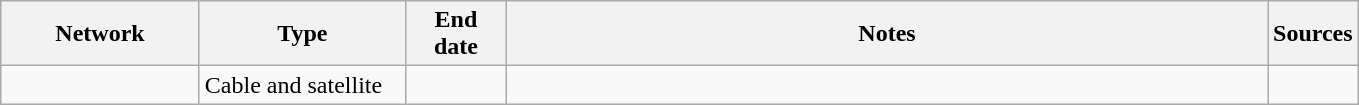<table class="wikitable">
<tr>
<th style="text-align:center; width:125px">Network</th>
<th style="text-align:center; width:130px">Type</th>
<th style="text-align:center; width:60px">End date</th>
<th style="text-align:center; width:500px">Notes</th>
<th style="text-align:center; width:30px">Sources</th>
</tr>
<tr>
<td><a href='#'></a></td>
<td>Cable and satellite</td>
<td></td>
<td></td>
<td></td>
</tr>
</table>
